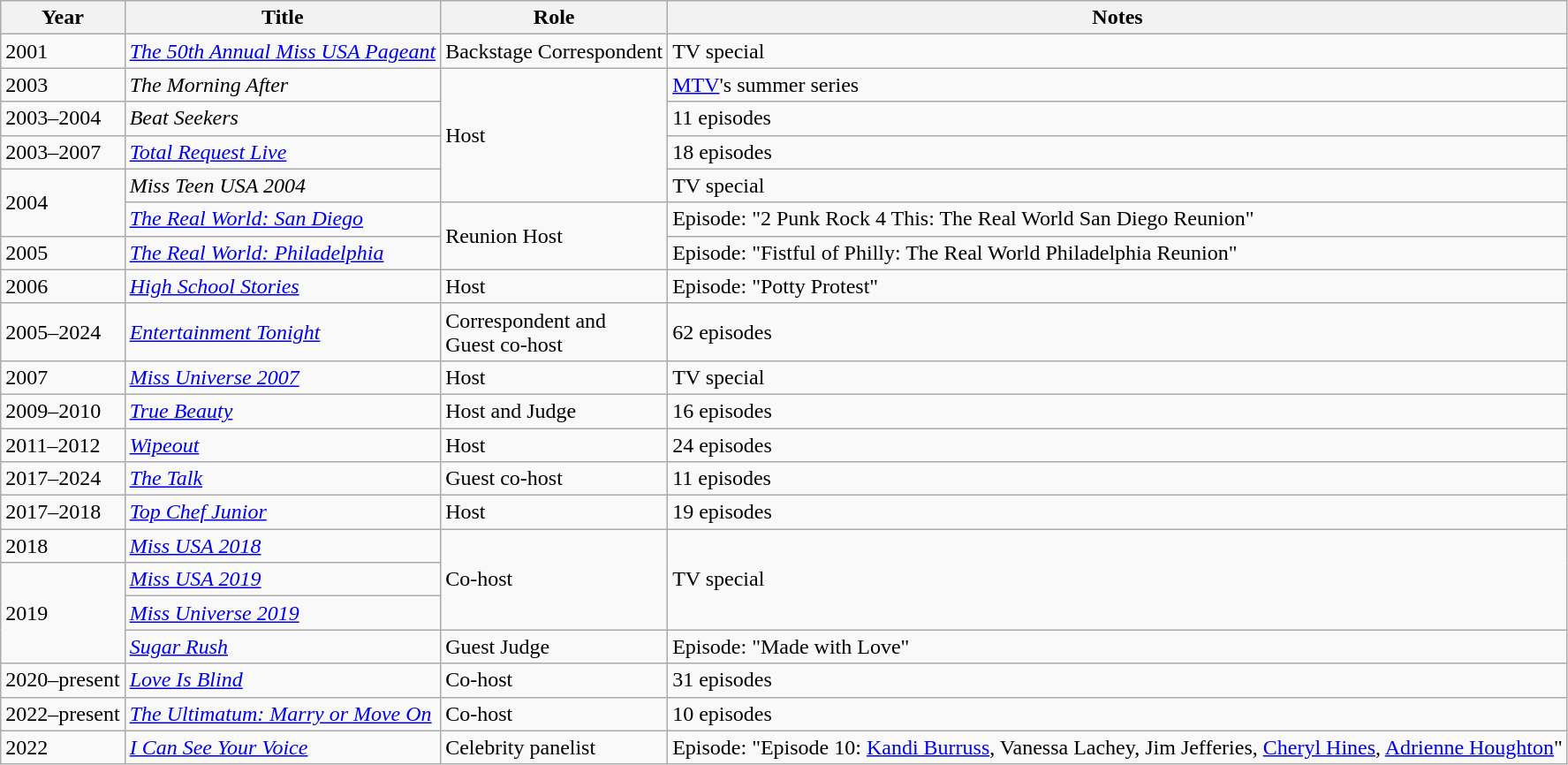<table class="wikitable sortable">
<tr>
<th>Year</th>
<th>Title</th>
<th>Role</th>
<th class=unsortable>Notes</th>
</tr>
<tr>
<td>2001</td>
<td><em><a href='#'>The 50th Annual Miss USA Pageant</a></em></td>
<td>Backstage Correspondent</td>
<td>TV special</td>
</tr>
<tr>
<td>2003</td>
<td><em>The Morning After</em></td>
<td rowspan="4">Host</td>
<td><a href='#'>MTV</a>'s summer series</td>
</tr>
<tr>
<td>2003–2004</td>
<td><em>Beat Seekers</em></td>
<td>11 episodes</td>
</tr>
<tr>
<td>2003–2007</td>
<td><em><a href='#'>Total Request Live</a></em></td>
<td>18 episodes</td>
</tr>
<tr>
<td rowspan="2">2004</td>
<td><em>Miss Teen USA 2004</em></td>
<td>TV special</td>
</tr>
<tr>
<td><em><a href='#'>The Real World: San Diego</a></em></td>
<td rowspan="2">Reunion Host</td>
<td>Episode: "2 Punk Rock 4 This: The Real World San Diego Reunion"</td>
</tr>
<tr>
<td>2005</td>
<td><em><a href='#'>The Real World: Philadelphia</a></em></td>
<td>Episode: "Fistful of Philly: The Real World Philadelphia Reunion"</td>
</tr>
<tr>
<td>2006</td>
<td><em><a href='#'>High School Stories</a></em></td>
<td>Host</td>
<td>Episode: "Potty Protest"</td>
</tr>
<tr>
<td>2005–2024</td>
<td><em><a href='#'>Entertainment Tonight</a></em></td>
<td>Correspondent and<br>Guest co-host</td>
<td>62 episodes</td>
</tr>
<tr>
<td>2007</td>
<td><em><a href='#'>Miss Universe 2007</a></em></td>
<td>Host</td>
<td>TV special</td>
</tr>
<tr>
<td>2009–2010</td>
<td><em><a href='#'>True Beauty</a></em></td>
<td>Host and Judge</td>
<td>16 episodes</td>
</tr>
<tr>
<td>2011–2012</td>
<td><em><a href='#'>Wipeout</a></em></td>
<td>Host</td>
<td>24 episodes</td>
</tr>
<tr>
<td>2017–2024</td>
<td><em><a href='#'>The Talk</a></em></td>
<td>Guest co-host</td>
<td>11 episodes</td>
</tr>
<tr>
<td>2017–2018</td>
<td><em><a href='#'>Top Chef Junior</a></em></td>
<td>Host</td>
<td>19 episodes</td>
</tr>
<tr>
<td>2018</td>
<td><em><a href='#'>Miss USA 2018</a></em></td>
<td rowspan="3">Co-host</td>
<td rowspan="3">TV special</td>
</tr>
<tr>
<td rowspan="3">2019</td>
<td><em><a href='#'>Miss USA 2019</a></em></td>
</tr>
<tr>
<td><em><a href='#'>Miss Universe 2019</a></em></td>
</tr>
<tr>
<td><em><a href='#'>Sugar Rush</a></em></td>
<td>Guest Judge</td>
<td>Episode: "Made with Love"</td>
</tr>
<tr>
<td>2020–present</td>
<td><em><a href='#'>Love Is Blind</a></em></td>
<td>Co-host</td>
<td>31 episodes</td>
</tr>
<tr>
<td>2022–present</td>
<td><em><a href='#'>The Ultimatum: Marry or Move On</a></em></td>
<td>Co-host</td>
<td>10 episodes</td>
</tr>
<tr>
<td>2022</td>
<td><em><a href='#'>I Can See Your Voice</a></em></td>
<td>Celebrity panelist</td>
<td>Episode: "Episode 10: <a href='#'>Kandi Burruss</a>, Vanessa Lachey, Jim Jefferies, <a href='#'>Cheryl Hines</a>, <a href='#'>Adrienne Houghton</a>"</td>
</tr>
</table>
